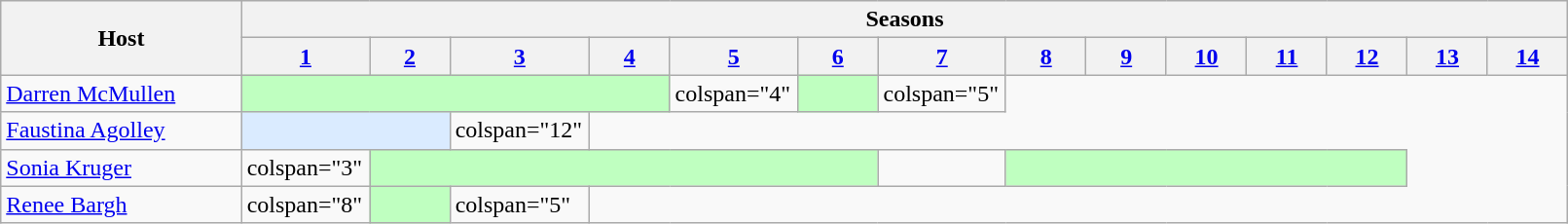<table class="wikitable plainrowheaders collapsible mw-collapsible" style="width:85%">
<tr>
<th rowspan="2" style="width:15%">Host</th>
<th colspan="14">Seasons</th>
</tr>
<tr>
<th style="width:5%"><a href='#'>1</a></th>
<th style="width:5%"><a href='#'>2</a></th>
<th style="width:5%"><a href='#'>3</a></th>
<th style="width:5%"><a href='#'>4</a></th>
<th style="width:5%"><a href='#'>5</a></th>
<th style="width:5%"><a href='#'>6</a></th>
<th style="width:5%"><a href='#'>7</a></th>
<th style="width:5%"><a href='#'>8</a></th>
<th style="width:5%"><a href='#'>9</a></th>
<th style="width:5%"><a href='#'>10</a></th>
<th style="width:5%"><a href='#'>11</a></th>
<th style="width:5%"><a href='#'>12</a></th>
<th style="width:5%"><a href='#'>13</a></th>
<th style="width:5%"><a href='#'>14</a></th>
</tr>
<tr>
<td><a href='#'>Darren McMullen</a></td>
<td colspan="4" style="background:#BFFFC0"></td>
<td>colspan="4" </td>
<td style="background:#BFFFC0"></td>
<td>colspan="5" </td>
</tr>
<tr>
<td><a href='#'>Faustina Agolley</a></td>
<td colspan="2" style="background:#DAEBFF"></td>
<td>colspan="12" </td>
</tr>
<tr>
<td><a href='#'>Sonia Kruger</a></td>
<td>colspan="3" </td>
<td colspan="5" style="background:#BFFFC0"></td>
<td></td>
<td colspan="5" style="background:#BFFFC0"></td>
</tr>
<tr>
<td><a href='#'>Renee Bargh</a></td>
<td>colspan="8" </td>
<td style="background:#BFFFC0"></td>
<td>colspan="5" </td>
</tr>
</table>
